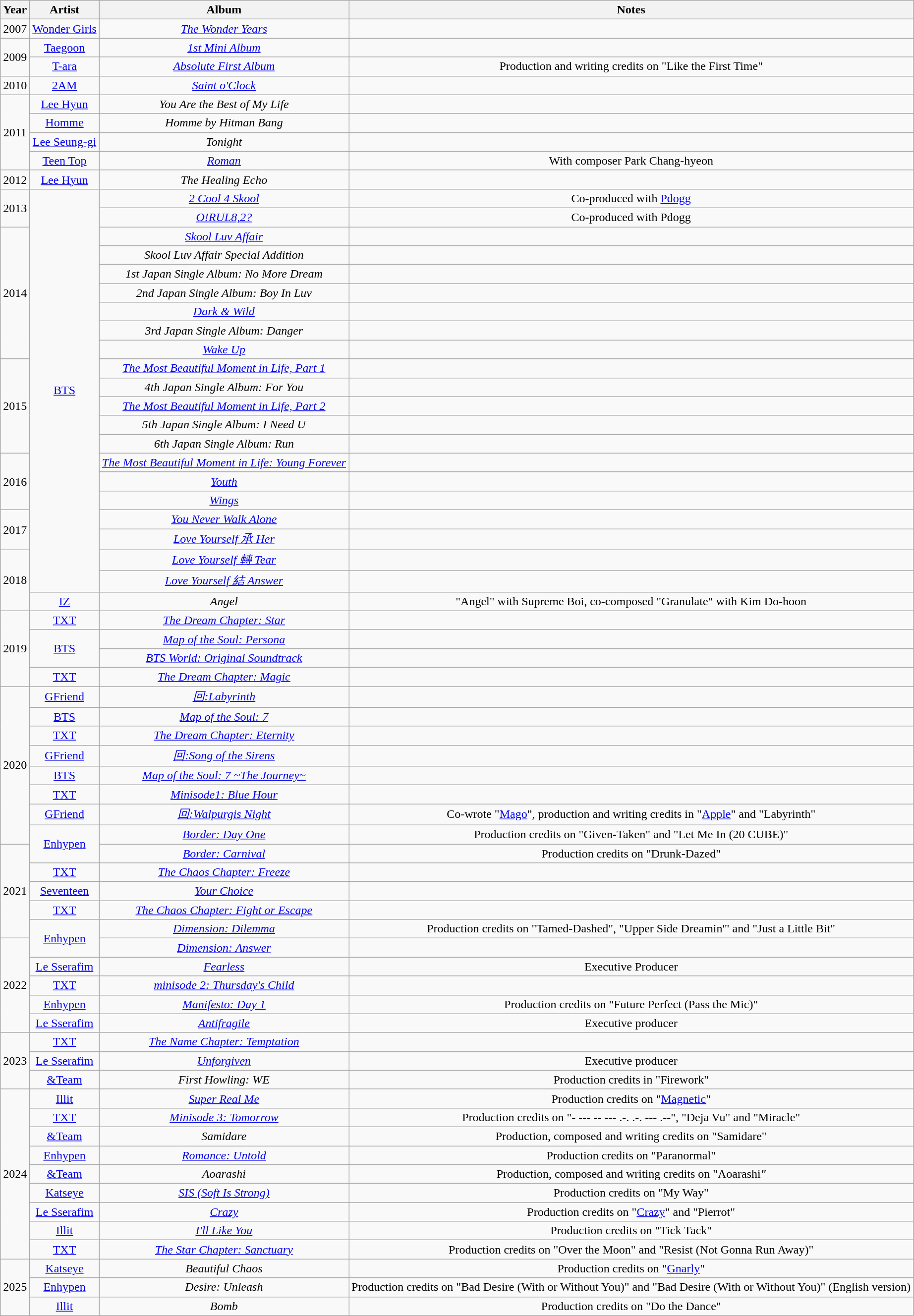<table class="wikitable" style="text-align:center">
<tr>
<th>Year</th>
<th>Artist</th>
<th>Album</th>
<th>Notes</th>
</tr>
<tr>
<td>2007</td>
<td><a href='#'>Wonder Girls</a></td>
<td><em><a href='#'>The Wonder Years</a></em></td>
<td></td>
</tr>
<tr>
<td rowspan="2">2009</td>
<td><a href='#'>Taegoon</a></td>
<td><em><a href='#'>1st Mini Album</a></em></td>
<td></td>
</tr>
<tr>
<td><a href='#'>T-ara</a></td>
<td><em><a href='#'>Absolute First Album</a></em></td>
<td>Production and writing credits on "Like the First Time"</td>
</tr>
<tr>
<td>2010</td>
<td><a href='#'>2AM</a></td>
<td><em><a href='#'>Saint o'Clock</a></em></td>
<td></td>
</tr>
<tr>
<td rowspan="4">2011</td>
<td><a href='#'>Lee Hyun</a></td>
<td><em>You Are the Best of My Life</em></td>
<td></td>
</tr>
<tr>
<td><a href='#'>Homme</a></td>
<td><em>Homme by Hitman Bang</em></td>
<td></td>
</tr>
<tr>
<td><a href='#'>Lee Seung-gi</a></td>
<td><em>Tonight</em></td>
<td></td>
</tr>
<tr>
<td><a href='#'>Teen Top</a></td>
<td><em><a href='#'>Roman</a></em></td>
<td>With composer Park Chang-hyeon</td>
</tr>
<tr>
<td>2012</td>
<td><a href='#'>Lee Hyun</a></td>
<td><em>The Healing Echo</em></td>
<td></td>
</tr>
<tr>
<td rowspan="2">2013</td>
<td rowspan="21"><a href='#'>BTS</a></td>
<td><em><a href='#'>2 Cool 4 Skool</a></em></td>
<td>Co-produced with <a href='#'>Pdogg</a></td>
</tr>
<tr>
<td><em><a href='#'>O!RUL8,2?</a></em></td>
<td>Co-produced with Pdogg</td>
</tr>
<tr>
<td rowspan="7">2014</td>
<td><em><a href='#'>Skool Luv Affair</a></em></td>
<td></td>
</tr>
<tr>
<td><em>Skool Luv Affair Special Addition</em></td>
<td></td>
</tr>
<tr>
<td><em>1st Japan Single Album: No More Dream</em></td>
<td></td>
</tr>
<tr>
<td><em>2nd Japan Single Album: Boy In Luv</em></td>
<td></td>
</tr>
<tr>
<td><em><a href='#'>Dark & Wild</a></em></td>
<td></td>
</tr>
<tr>
<td><em>3rd Japan Single Album: Danger</em></td>
<td></td>
</tr>
<tr>
<td><em><a href='#'>Wake Up</a></em></td>
<td></td>
</tr>
<tr>
<td rowspan="5">2015</td>
<td><em><a href='#'>The Most Beautiful Moment in Life, Part 1</a></em></td>
<td></td>
</tr>
<tr>
<td><em>4th Japan Single Album: For You</em></td>
<td></td>
</tr>
<tr>
<td><em><a href='#'>The Most Beautiful Moment in Life, Part 2</a></em></td>
<td></td>
</tr>
<tr>
<td><em>5th Japan Single Album: I Need U</em></td>
<td></td>
</tr>
<tr>
<td><em>6th Japan Single Album: Run</em></td>
<td></td>
</tr>
<tr>
<td rowspan="3">2016</td>
<td><em><a href='#'>The Most Beautiful Moment in Life: Young Forever</a></em></td>
<td></td>
</tr>
<tr>
<td><em><a href='#'>Youth</a></em></td>
<td></td>
</tr>
<tr>
<td><em><a href='#'>Wings</a></em></td>
<td></td>
</tr>
<tr>
<td rowspan="2">2017</td>
<td><em><a href='#'>You Never Walk Alone</a></em></td>
<td></td>
</tr>
<tr>
<td><em><a href='#'>Love Yourself 承 Her</a></em></td>
<td></td>
</tr>
<tr>
<td rowspan="3">2018</td>
<td><em><a href='#'>Love Yourself 轉 Tear</a></em></td>
<td></td>
</tr>
<tr>
<td><em><a href='#'>Love Yourself 結 Answer</a></em></td>
<td></td>
</tr>
<tr>
<td><a href='#'>IZ</a></td>
<td><em>Angel</em></td>
<td>"Angel" with Supreme Boi, co-composed "Granulate" with Kim Do-hoon</td>
</tr>
<tr>
<td rowspan="4">2019</td>
<td><a href='#'>TXT</a></td>
<td><em><a href='#'>The Dream Chapter: Star</a></em></td>
<td></td>
</tr>
<tr>
<td rowspan="2"><a href='#'>BTS</a></td>
<td><em><a href='#'>Map of the Soul: Persona</a></em></td>
<td></td>
</tr>
<tr>
<td><em><a href='#'>BTS World: Original Soundtrack</a></em></td>
<td></td>
</tr>
<tr>
<td><a href='#'>TXT</a></td>
<td><em><a href='#'>The Dream Chapter: Magic</a></em></td>
<td></td>
</tr>
<tr>
<td rowspan="8">2020</td>
<td><a href='#'>GFriend</a></td>
<td><em><a href='#'>回:Labyrinth</a></em></td>
<td></td>
</tr>
<tr>
<td><a href='#'>BTS</a></td>
<td><em><a href='#'>Map of the Soul: 7</a></em></td>
<td></td>
</tr>
<tr>
<td><a href='#'>TXT</a></td>
<td><em><a href='#'>The Dream Chapter: Eternity</a></em></td>
<td></td>
</tr>
<tr>
<td><a href='#'>GFriend</a></td>
<td><em><a href='#'>回:Song of the Sirens</a></em></td>
<td></td>
</tr>
<tr>
<td><a href='#'>BTS</a></td>
<td><em><a href='#'>Map of the Soul: 7 ~The Journey~</a></em></td>
<td></td>
</tr>
<tr>
<td><a href='#'>TXT</a></td>
<td><em><a href='#'>Minisode1: Blue Hour</a></em></td>
<td></td>
</tr>
<tr>
<td><a href='#'>GFriend</a></td>
<td><em><a href='#'>回:Walpurgis Night</a></em></td>
<td>Co-wrote "<a href='#'>Mago</a>", production and writing credits in "<a href='#'>Apple</a>" and "Labyrinth"</td>
</tr>
<tr>
<td rowspan="2"><a href='#'>Enhypen</a></td>
<td><em><a href='#'>Border: Day One</a></em></td>
<td>Production credits on "Given-Taken" and "Let Me In (20 CUBE)"</td>
</tr>
<tr>
<td rowspan="5">2021</td>
<td><em><a href='#'>Border: Carnival</a></em></td>
<td>Production credits on "Drunk-Dazed"</td>
</tr>
<tr>
<td><a href='#'>TXT</a></td>
<td><em><a href='#'>The Chaos Chapter: Freeze</a></em></td>
<td></td>
</tr>
<tr>
<td><a href='#'>Seventeen</a></td>
<td><em><a href='#'>Your Choice</a></em></td>
<td></td>
</tr>
<tr>
<td><a href='#'>TXT</a></td>
<td><em><a href='#'>The Chaos Chapter: Fight or Escape</a></em></td>
<td></td>
</tr>
<tr>
<td rowspan="2"><a href='#'>Enhypen</a></td>
<td><em><a href='#'>Dimension: Dilemma</a></em></td>
<td>Production credits on "Tamed-Dashed", "Upper Side Dreamin'" and "Just a Little Bit"</td>
</tr>
<tr>
<td rowspan="5">2022</td>
<td><em><a href='#'>Dimension: Answer</a></em></td>
<td></td>
</tr>
<tr>
<td><a href='#'>Le Sserafim</a></td>
<td><em><a href='#'>Fearless</a></em></td>
<td>Executive Producer</td>
</tr>
<tr>
<td><a href='#'>TXT</a></td>
<td><em><a href='#'>minisode 2: Thursday's Child</a></em></td>
<td></td>
</tr>
<tr>
<td><a href='#'>Enhypen</a></td>
<td><em><a href='#'>Manifesto: Day 1</a></em></td>
<td>Production credits on "Future Perfect (Pass the Mic)"</td>
</tr>
<tr>
<td><a href='#'>Le Sserafim</a></td>
<td><em><a href='#'>Antifragile</a></em></td>
<td>Executive producer</td>
</tr>
<tr>
<td rowspan="3">2023</td>
<td><a href='#'>TXT</a></td>
<td><em><a href='#'>The Name Chapter: Temptation</a></em></td>
<td></td>
</tr>
<tr>
<td><a href='#'>Le Sserafim</a></td>
<td><em><a href='#'>Unforgiven</a></em></td>
<td>Executive producer</td>
</tr>
<tr>
<td><a href='#'>&Team</a></td>
<td><em>First Howling: WE</em></td>
<td>Production credits in "Firework"</td>
</tr>
<tr>
<td rowspan="9">2024</td>
<td><a href='#'>Illit</a></td>
<td><em><a href='#'>Super Real Me</a></em></td>
<td>Production credits on "<a href='#'>Magnetic</a>"</td>
</tr>
<tr>
<td><a href='#'>TXT</a></td>
<td><em><a href='#'>Minisode 3: Tomorrow</a></em></td>
<td>Production credits on "- --- -- --- .-. .-. --- .--", "Deja Vu" and "Miracle"</td>
</tr>
<tr>
<td><a href='#'>&Team</a></td>
<td><em>Samidare</em></td>
<td>Production, composed and writing credits on "Samidare"</td>
</tr>
<tr>
<td><a href='#'>Enhypen</a></td>
<td><a href='#'><em>Romance: Untold</em></a></td>
<td>Production credits on "Paranormal"</td>
</tr>
<tr>
<td><a href='#'>&Team</a></td>
<td><em>Aoarashi</em></td>
<td>Production, composed and writing credits on "Aoarashi<em>"</em></td>
</tr>
<tr>
<td><a href='#'>Katseye</a></td>
<td><a href='#'><em>SIS (Soft Is Strong)</em></a></td>
<td>Production credits on "My Way"</td>
</tr>
<tr>
<td><a href='#'>Le Sserafim</a></td>
<td><em><a href='#'>Crazy</a></em></td>
<td>Production credits on "<a href='#'>Crazy</a>" and "Pierrot"</td>
</tr>
<tr>
<td><a href='#'>Illit</a></td>
<td><em><a href='#'>I'll Like You</a></em></td>
<td>Production credits on "Tick Tack"</td>
</tr>
<tr>
<td><a href='#'>TXT</a></td>
<td><em><a href='#'>The Star Chapter: Sanctuary</a></em></td>
<td>Production credits on "Over the Moon" and "Resist (Not Gonna Run Away)"</td>
</tr>
<tr>
<td rowspan="3">2025</td>
<td><a href='#'>Katseye</a></td>
<td><em>Beautiful Chaos</em></td>
<td>Production credits on "<a href='#'>Gnarly</a>"</td>
</tr>
<tr>
<td><a href='#'>Enhypen</a></td>
<td><em>Desire: Unleash</em></td>
<td>Production credits on "Bad Desire (With or Without You)" and "Bad Desire (With or Without You)" (English version)</td>
</tr>
<tr>
<td><a href='#'>Illit</a></td>
<td><em>Bomb</em></td>
<td>Production credits on "Do the Dance"</td>
</tr>
</table>
